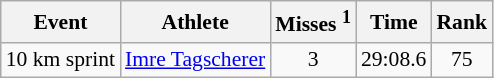<table class="wikitable" style="font-size:90%">
<tr>
<th>Event</th>
<th>Athlete</th>
<th>Misses <sup>1</sup></th>
<th>Time</th>
<th>Rank</th>
</tr>
<tr>
<td>10 km sprint</td>
<td><a href='#'>Imre Tagscherer</a></td>
<td align="center">3</td>
<td align="center">29:08.6</td>
<td align="center">75</td>
</tr>
</table>
